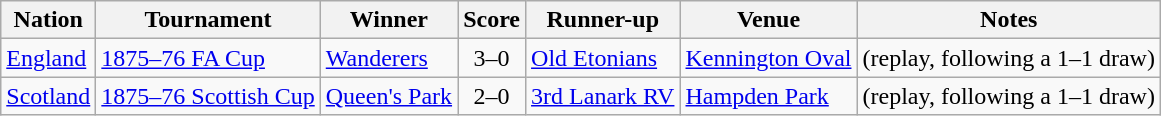<table class="wikitable">
<tr>
<th>Nation</th>
<th>Tournament</th>
<th>Winner</th>
<th>Score</th>
<th>Runner-up</th>
<th>Venue</th>
<th>Notes</th>
</tr>
<tr>
<td> <a href='#'>England</a></td>
<td><a href='#'>1875–76 FA Cup</a></td>
<td><a href='#'>Wanderers</a></td>
<td align="center">3–0</td>
<td><a href='#'>Old Etonians</a></td>
<td><a href='#'>Kennington Oval</a></td>
<td>(replay, following a 1–1 draw)</td>
</tr>
<tr>
<td> <a href='#'>Scotland</a></td>
<td><a href='#'>1875–76 Scottish Cup</a></td>
<td><a href='#'>Queen's Park</a></td>
<td align="center">2–0</td>
<td><a href='#'>3rd Lanark RV</a></td>
<td><a href='#'>Hampden Park</a></td>
<td>(replay, following a 1–1 draw)</td>
</tr>
</table>
